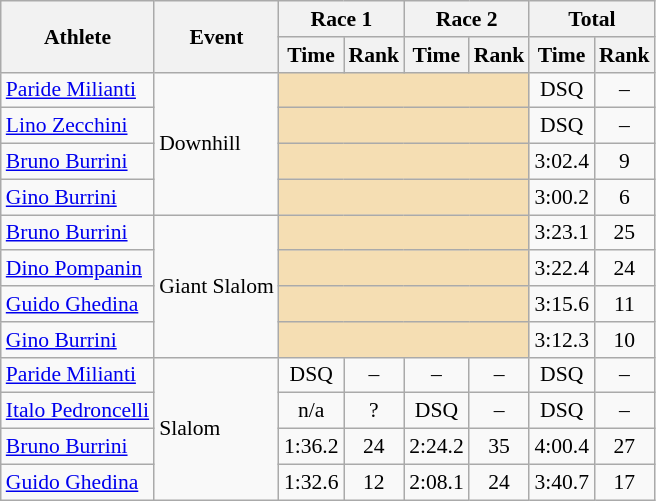<table class="wikitable" style="font-size:90%">
<tr>
<th rowspan="2">Athlete</th>
<th rowspan="2">Event</th>
<th colspan="2">Race 1</th>
<th colspan="2">Race 2</th>
<th colspan="2">Total</th>
</tr>
<tr>
<th>Time</th>
<th>Rank</th>
<th>Time</th>
<th>Rank</th>
<th>Time</th>
<th>Rank</th>
</tr>
<tr>
<td><a href='#'>Paride Milianti</a></td>
<td rowspan="4">Downhill</td>
<td colspan="4" bgcolor="wheat"></td>
<td align="center">DSQ</td>
<td align="center">–</td>
</tr>
<tr>
<td><a href='#'>Lino Zecchini</a></td>
<td colspan="4" bgcolor="wheat"></td>
<td align="center">DSQ</td>
<td align="center">–</td>
</tr>
<tr>
<td><a href='#'>Bruno Burrini</a></td>
<td colspan="4" bgcolor="wheat"></td>
<td align="center">3:02.4</td>
<td align="center">9</td>
</tr>
<tr>
<td><a href='#'>Gino Burrini</a></td>
<td colspan="4" bgcolor="wheat"></td>
<td align="center">3:00.2</td>
<td align="center">6</td>
</tr>
<tr>
<td><a href='#'>Bruno Burrini</a></td>
<td rowspan="4">Giant Slalom</td>
<td colspan="4" bgcolor="wheat"></td>
<td align="center">3:23.1</td>
<td align="center">25</td>
</tr>
<tr>
<td><a href='#'>Dino Pompanin</a></td>
<td colspan="4" bgcolor="wheat"></td>
<td align="center">3:22.4</td>
<td align="center">24</td>
</tr>
<tr>
<td><a href='#'>Guido Ghedina</a></td>
<td colspan="4" bgcolor="wheat"></td>
<td align="center">3:15.6</td>
<td align="center">11</td>
</tr>
<tr>
<td><a href='#'>Gino Burrini</a></td>
<td colspan="4" bgcolor="wheat"></td>
<td align="center">3:12.3</td>
<td align="center">10</td>
</tr>
<tr>
<td><a href='#'>Paride Milianti</a></td>
<td rowspan="4">Slalom</td>
<td align="center">DSQ</td>
<td align="center">–</td>
<td align="center">–</td>
<td align="center">–</td>
<td align="center">DSQ</td>
<td align="center">–</td>
</tr>
<tr>
<td><a href='#'>Italo Pedroncelli</a></td>
<td align="center">n/a</td>
<td align="center">?</td>
<td align="center">DSQ</td>
<td align="center">–</td>
<td align="center">DSQ</td>
<td align="center">–</td>
</tr>
<tr>
<td><a href='#'>Bruno Burrini</a></td>
<td align="center">1:36.2</td>
<td align="center">24</td>
<td align="center">2:24.2</td>
<td align="center">35</td>
<td align="center">4:00.4</td>
<td align="center">27</td>
</tr>
<tr>
<td><a href='#'>Guido Ghedina</a></td>
<td align="center">1:32.6</td>
<td align="center">12</td>
<td align="center">2:08.1</td>
<td align="center">24</td>
<td align="center">3:40.7</td>
<td align="center">17</td>
</tr>
</table>
